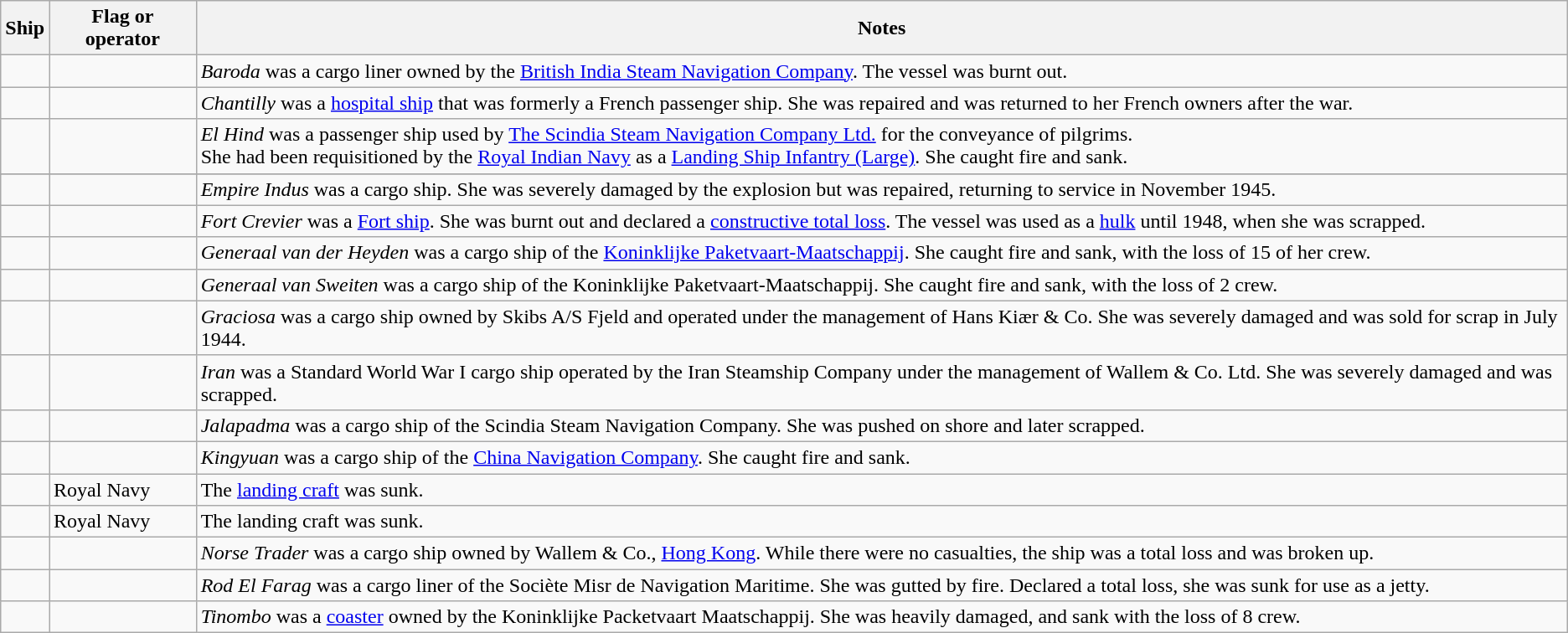<table class="wikitable" border="1">
<tr>
<th>Ship</th>
<th>Flag or operator</th>
<th>Notes</th>
</tr>
<tr>
<td></td>
<td></td>
<td><em>Baroda</em> was a  cargo liner owned by the <a href='#'>British India Steam Navigation Company</a>. The vessel was burnt out.</td>
</tr>
<tr>
<td></td>
<td></td>
<td><em>Chantilly</em> was a  <a href='#'>hospital ship</a> that was formerly a French passenger ship. She was repaired and was returned to her French owners after the war.</td>
</tr>
<tr>
<td></td>
<td></td>
<td><em>El Hind</em> was a  passenger ship used by <a href='#'>The Scindia Steam Navigation Company Ltd.</a> for the conveyance of pilgrims.<br>She had been requisitioned by the <a href='#'>Royal Indian Navy</a> as a <a href='#'>Landing Ship Infantry (Large)</a>. She caught fire and sank.</td>
</tr>
<tr>
</tr>
<tr>
<td></td>
<td></td>
<td><em>Empire Indus</em> was a  cargo ship. She was severely damaged by the explosion but was repaired, returning to service in November 1945.</td>
</tr>
<tr>
<td></td>
<td></td>
<td><em>Fort Crevier</em> was a  <a href='#'>Fort ship</a>. She was burnt out and declared a <a href='#'>constructive total loss</a>. The vessel was used as a <a href='#'>hulk</a> until 1948, when she was scrapped.</td>
</tr>
<tr>
<td></td>
<td></td>
<td><em>Generaal van der Heyden</em> was a  cargo ship of the <a href='#'>Koninklijke Paketvaart-Maatschappij</a>. She caught fire and sank, with the loss of 15 of her crew.</td>
</tr>
<tr>
<td></td>
<td></td>
<td><em>Generaal van Sweiten</em> was a  cargo ship of the Koninklijke Paketvaart-Maatschappij. She caught fire and sank, with the loss of 2 crew.</td>
</tr>
<tr>
<td></td>
<td></td>
<td><em>Graciosa</em> was a  cargo ship owned by Skibs A/S Fjeld and operated under the management of Hans Kiær & Co. She was severely damaged and was sold for scrap in July 1944.</td>
</tr>
<tr>
<td></td>
<td></td>
<td><em>Iran</em> was a  Standard World War I cargo ship operated by the Iran Steamship Company under the management of Wallem & Co. Ltd. She was severely damaged and was scrapped.</td>
</tr>
<tr>
<td></td>
<td></td>
<td><em>Jalapadma</em> was a  cargo ship of the Scindia Steam Navigation Company. She was pushed on shore and later scrapped.</td>
</tr>
<tr>
<td></td>
<td></td>
<td><em>Kingyuan</em> was a  cargo ship of the <a href='#'>China Navigation Company</a>. She caught fire and sank.</td>
</tr>
<tr>
<td></td>
<td> Royal Navy</td>
<td>The <a href='#'>landing craft</a> was sunk.</td>
</tr>
<tr>
<td></td>
<td> Royal Navy</td>
<td>The landing craft was sunk.</td>
</tr>
<tr>
<td></td>
<td></td>
<td><em>Norse Trader</em> was a  cargo ship owned by Wallem & Co., <a href='#'>Hong Kong</a>. While there were no casualties, the ship was a total loss and was broken up.</td>
</tr>
<tr>
<td></td>
<td></td>
<td><em>Rod El Farag</em> was a  cargo liner of the Sociète Misr de Navigation Maritime. She was gutted by fire. Declared a total loss, she was sunk for use as a jetty.</td>
</tr>
<tr>
<td></td>
<td></td>
<td><em>Tinombo</em> was a  <a href='#'>coaster</a> owned by the Koninklijke Packetvaart Maatschappij. She was heavily damaged, and sank with the loss of 8 crew.</td>
</tr>
</table>
